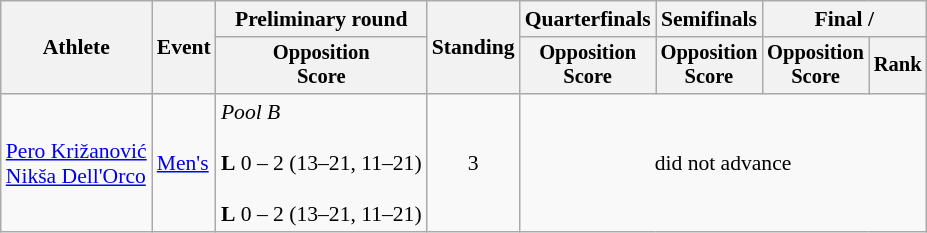<table class=wikitable style="font-size:90%">
<tr>
<th rowspan=2>Athlete</th>
<th rowspan=2>Event</th>
<th>Preliminary round</th>
<th rowspan=2>Standing</th>
<th>Quarterfinals</th>
<th>Semifinals</th>
<th colspan=2>Final / </th>
</tr>
<tr style="font-size:95%">
<th>Opposition<br>Score</th>
<th>Opposition<br>Score</th>
<th>Opposition<br>Score</th>
<th>Opposition<br>Score</th>
<th>Rank</th>
</tr>
<tr align=center>
<td align=left><a href='#'>Pero Križanović</a><br><a href='#'>Nikša Dell'Orco</a></td>
<td align=left><a href='#'>Men's</a></td>
<td align=left><em>Pool B</em><br><br><strong>L</strong> 0 – 2 (13–21, 11–21)<br><br><strong>L</strong> 0 – 2 (13–21, 11–21)</td>
<td>3</td>
<td colspan=4>did not advance</td>
</tr>
</table>
